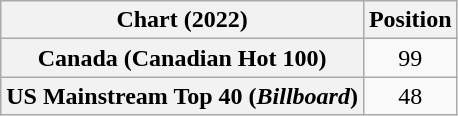<table class="wikitable sortable plainrowheaders" style="text-align:center">
<tr>
<th scope="col">Chart (2022)</th>
<th scope="col">Position</th>
</tr>
<tr>
<th scope="row">Canada (Canadian Hot 100)</th>
<td>99</td>
</tr>
<tr>
<th scope="row">US Mainstream Top 40 (<em>Billboard</em>)</th>
<td>48</td>
</tr>
</table>
